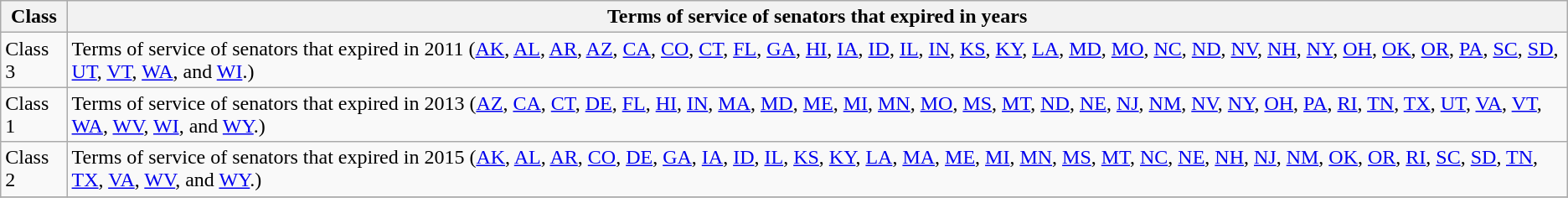<table class="wikitable sortable">
<tr valign=bottom>
<th>Class</th>
<th>Terms of service of senators that expired in years</th>
</tr>
<tr>
<td>Class 3</td>
<td>Terms of service of senators that expired in 2011 (<a href='#'>AK</a>, <a href='#'>AL</a>, <a href='#'>AR</a>, <a href='#'>AZ</a>, <a href='#'>CA</a>, <a href='#'>CO</a>, <a href='#'>CT</a>, <a href='#'>FL</a>, <a href='#'>GA</a>, <a href='#'>HI</a>, <a href='#'>IA</a>, <a href='#'>ID</a>, <a href='#'>IL</a>, <a href='#'>IN</a>, <a href='#'>KS</a>, <a href='#'>KY</a>, <a href='#'>LA</a>, <a href='#'>MD</a>, <a href='#'>MO</a>, <a href='#'>NC</a>, <a href='#'>ND</a>, <a href='#'>NV</a>, <a href='#'>NH</a>, <a href='#'>NY</a>, <a href='#'>OH</a>, <a href='#'>OK</a>, <a href='#'>OR</a>, <a href='#'>PA</a>, <a href='#'>SC</a>, <a href='#'>SD</a>, <a href='#'>UT</a>, <a href='#'>VT</a>, <a href='#'>WA</a>, and <a href='#'>WI</a>.)</td>
</tr>
<tr>
<td>Class 1</td>
<td>Terms of service of senators that expired in 2013 (<a href='#'>AZ</a>, <a href='#'>CA</a>, <a href='#'>CT</a>, <a href='#'>DE</a>, <a href='#'>FL</a>, <a href='#'>HI</a>, <a href='#'>IN</a>, <a href='#'>MA</a>, <a href='#'>MD</a>, <a href='#'>ME</a>, <a href='#'>MI</a>, <a href='#'>MN</a>, <a href='#'>MO</a>, <a href='#'>MS</a>, <a href='#'>MT</a>, <a href='#'>ND</a>, <a href='#'>NE</a>, <a href='#'>NJ</a>, <a href='#'>NM</a>, <a href='#'>NV</a>, <a href='#'>NY</a>, <a href='#'>OH</a>, <a href='#'>PA</a>, <a href='#'>RI</a>, <a href='#'>TN</a>, <a href='#'>TX</a>, <a href='#'>UT</a>, <a href='#'>VA</a>, <a href='#'>VT</a>, <a href='#'>WA</a>, <a href='#'>WV</a>, <a href='#'>WI</a>, and <a href='#'>WY</a>.)</td>
</tr>
<tr>
<td>Class 2</td>
<td>Terms of service of senators that expired in 2015 (<a href='#'>AK</a>, <a href='#'>AL</a>, <a href='#'>AR</a>, <a href='#'>CO</a>, <a href='#'>DE</a>, <a href='#'>GA</a>, <a href='#'>IA</a>, <a href='#'>ID</a>, <a href='#'>IL</a>, <a href='#'>KS</a>, <a href='#'>KY</a>, <a href='#'>LA</a>, <a href='#'>MA</a>, <a href='#'>ME</a>,  <a href='#'>MI</a>, <a href='#'>MN</a>, <a href='#'>MS</a>, <a href='#'>MT</a>, <a href='#'>NC</a>, <a href='#'>NE</a>, <a href='#'>NH</a>, <a href='#'>NJ</a>, <a href='#'>NM</a>, <a href='#'>OK</a>, <a href='#'>OR</a>, <a href='#'>RI</a>, <a href='#'>SC</a>, <a href='#'>SD</a>, <a href='#'>TN</a>, <a href='#'>TX</a>, <a href='#'>VA</a>, <a href='#'>WV</a>, and <a href='#'>WY</a>.)</td>
</tr>
<tr>
</tr>
</table>
